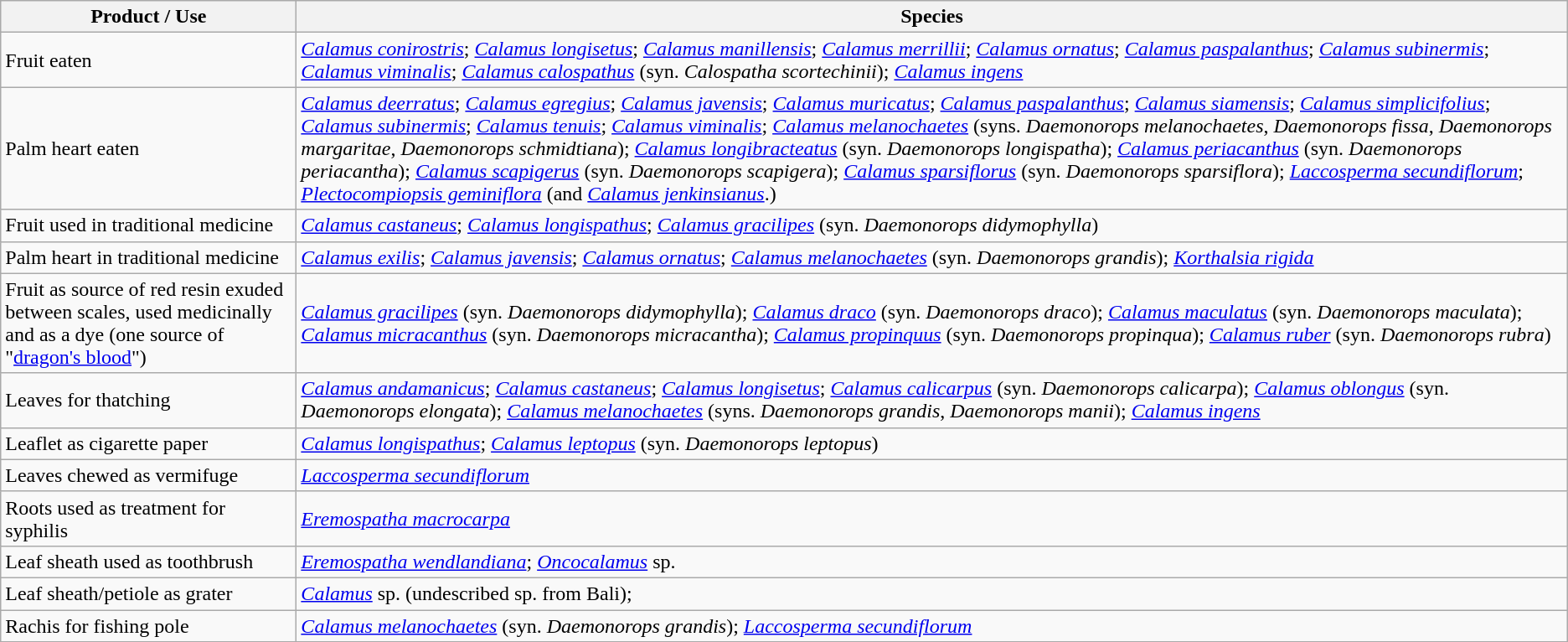<table class="wikitable collapsible collapsed">
<tr>
<th>Product / Use</th>
<th>Species</th>
</tr>
<tr>
<td>Fruit eaten</td>
<td><em><a href='#'>Calamus conirostris</a></em>; <em><a href='#'>Calamus longisetus</a></em>; <em><a href='#'>Calamus manillensis</a></em>; <em><a href='#'>Calamus merrillii</a></em>; <em><a href='#'>Calamus ornatus</a></em>; <em><a href='#'>Calamus paspalanthus</a></em>; <em><a href='#'>Calamus subinermis</a></em>; <em><a href='#'>Calamus viminalis</a></em>; <em><a href='#'>Calamus calospathus</a></em> (syn. <em>Calospatha scortechinii</em>); <em><a href='#'>Calamus ingens</a></em></td>
</tr>
<tr>
<td>Palm heart eaten</td>
<td><em><a href='#'>Calamus deerratus</a></em>; <em><a href='#'>Calamus egregius</a></em>; <em><a href='#'>Calamus javensis</a></em>; <em><a href='#'>Calamus muricatus</a></em>; <em><a href='#'>Calamus paspalanthus</a></em>; <em><a href='#'>Calamus siamensis</a></em>; <em><a href='#'>Calamus simplicifolius</a></em>; <em><a href='#'>Calamus subinermis</a></em>; <em><a href='#'>Calamus tenuis</a></em>; <em><a href='#'>Calamus viminalis</a></em>; <em><a href='#'>Calamus melanochaetes</a></em> (syns. <em>Daemonorops melanochaetes</em>, <em>Daemonorops fissa</em>, <em>Daemonorops margaritae</em>, <em>Daemonorops schmidtiana</em>); <em><a href='#'>Calamus longibracteatus</a></em> (syn. <em>Daemonorops longispatha</em>); <em><a href='#'>Calamus periacanthus</a></em> (syn. <em>Daemonorops periacantha</em>); <em><a href='#'>Calamus scapigerus</a></em> (syn. <em>Daemonorops scapigera</em>); <em><a href='#'>Calamus sparsiflorus</a></em> (syn. <em>Daemonorops sparsiflora</em>); <em><a href='#'>Laccosperma secundiflorum</a></em>; <em><a href='#'>Plectocompiopsis geminiflora</a></em> (and <em><a href='#'>Calamus jenkinsianus</a></em>.)</td>
</tr>
<tr>
<td>Fruit used in traditional medicine</td>
<td><em><a href='#'>Calamus castaneus</a></em>; <em><a href='#'>Calamus longispathus</a></em>; <em><a href='#'>Calamus gracilipes</a></em> (syn. <em>Daemonorops didymophylla</em>)</td>
</tr>
<tr>
<td>Palm heart in traditional medicine</td>
<td><em><a href='#'>Calamus exilis</a></em>; <em><a href='#'>Calamus javensis</a></em>; <em><a href='#'>Calamus ornatus</a></em>; <em><a href='#'>Calamus melanochaetes</a></em> (syn. <em>Daemonorops grandis</em>); <em><a href='#'>Korthalsia rigida</a></em></td>
</tr>
<tr>
<td>Fruit as source of red resin exuded between scales, used medicinally and as a dye (one source of "<a href='#'>dragon's blood</a>")</td>
<td><em><a href='#'>Calamus gracilipes</a></em> (syn. <em>Daemonorops didymophylla</em>); <em><a href='#'>Calamus draco</a></em> (syn. <em>Daemonorops draco</em>); <em><a href='#'>Calamus maculatus</a></em> (syn. <em>Daemonorops maculata</em>); <em><a href='#'>Calamus micracanthus</a></em> (syn. <em>Daemonorops micracantha</em>); <em><a href='#'>Calamus propinquus</a></em> (syn. <em>Daemonorops propinqua</em>); <em><a href='#'>Calamus ruber</a></em> (syn. <em>Daemonorops rubra</em>)</td>
</tr>
<tr>
<td>Leaves for thatching</td>
<td><em><a href='#'>Calamus andamanicus</a></em>; <em><a href='#'>Calamus castaneus</a></em>; <em><a href='#'>Calamus longisetus</a></em>; <em><a href='#'>Calamus calicarpus</a></em> (syn. <em>Daemonorops calicarpa</em>); <em><a href='#'>Calamus oblongus</a></em> (syn. <em>Daemonorops elongata</em>); <em><a href='#'>Calamus melanochaetes</a></em> (syns. <em>Daemonorops grandis</em>, <em>Daemonorops manii</em>); <em><a href='#'>Calamus ingens</a></em></td>
</tr>
<tr>
<td>Leaflet as cigarette paper</td>
<td><em><a href='#'>Calamus longispathus</a></em>; <em><a href='#'>Calamus leptopus</a></em> (syn. <em>Daemonorops leptopus</em>)</td>
</tr>
<tr>
<td>Leaves chewed as vermifuge</td>
<td><em><a href='#'>Laccosperma secundiflorum</a></em></td>
</tr>
<tr>
<td>Roots used as treatment for syphilis</td>
<td><em><a href='#'>Eremospatha macrocarpa</a></em></td>
</tr>
<tr>
<td>Leaf sheath used as toothbrush</td>
<td><em><a href='#'>Eremospatha wendlandiana</a></em>; <em><a href='#'>Oncocalamus</a></em> sp.</td>
</tr>
<tr>
<td>Leaf sheath/petiole as grater</td>
<td><em><a href='#'>Calamus</a></em> sp. (undescribed sp. from Bali);</td>
</tr>
<tr>
<td>Rachis for fishing pole</td>
<td><em><a href='#'>Calamus melanochaetes</a></em> (syn. <em>Daemonorops grandis</em>); <em><a href='#'>Laccosperma secundiflorum</a></em></td>
</tr>
</table>
